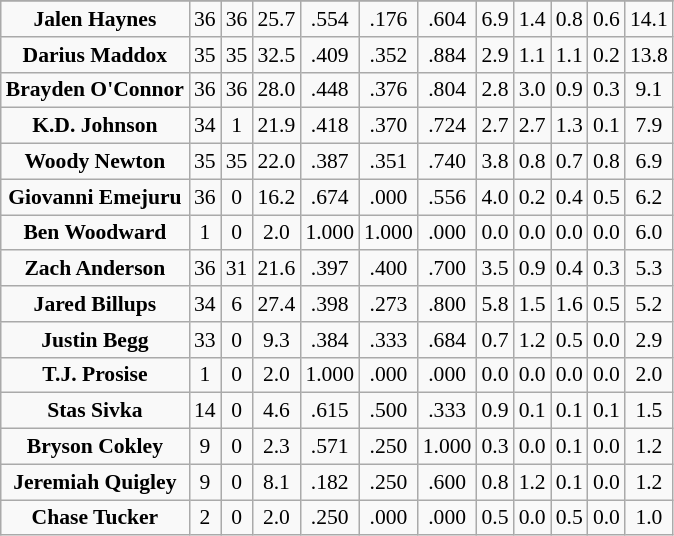<table class="wikitable sortable" style="font-size: 90%">
<tr>
</tr>
<tr align="center" bgcolor="">
<td><strong>Jalen Haynes</strong></td>
<td>36</td>
<td>36</td>
<td>25.7</td>
<td>.554</td>
<td>.176</td>
<td>.604</td>
<td>6.9</td>
<td>1.4</td>
<td>0.8</td>
<td>0.6</td>
<td>14.1</td>
</tr>
<tr align="center" bgcolor="">
<td><strong>Darius Maddox</strong></td>
<td>35</td>
<td>35</td>
<td>32.5</td>
<td>.409</td>
<td>.352</td>
<td>.884</td>
<td>2.9</td>
<td>1.1</td>
<td>1.1</td>
<td>0.2</td>
<td>13.8</td>
</tr>
<tr align="center" bgcolor="">
<td><strong>Brayden O'Connor</strong></td>
<td>36</td>
<td>36</td>
<td>28.0</td>
<td>.448</td>
<td>.376</td>
<td>.804</td>
<td>2.8</td>
<td>3.0</td>
<td>0.9</td>
<td>0.3</td>
<td>9.1</td>
</tr>
<tr align="center" bgcolor="">
<td><strong>K.D. Johnson</strong></td>
<td>34</td>
<td>1</td>
<td>21.9</td>
<td>.418</td>
<td>.370</td>
<td>.724</td>
<td>2.7</td>
<td>2.7</td>
<td>1.3</td>
<td>0.1</td>
<td>7.9</td>
</tr>
<tr align="center" bgcolor="">
<td><strong>Woody Newton</strong></td>
<td>35</td>
<td>35</td>
<td>22.0</td>
<td>.387</td>
<td>.351</td>
<td>.740</td>
<td>3.8</td>
<td>0.8</td>
<td>0.7</td>
<td>0.8</td>
<td>6.9</td>
</tr>
<tr align="center" bgcolor="">
<td><strong>Giovanni Emejuru</strong></td>
<td>36</td>
<td>0</td>
<td>16.2</td>
<td>.674</td>
<td>.000</td>
<td>.556</td>
<td>4.0</td>
<td>0.2</td>
<td>0.4</td>
<td>0.5</td>
<td>6.2</td>
</tr>
<tr align="center" bgcolor="">
<td><strong>Ben Woodward</strong></td>
<td>1</td>
<td>0</td>
<td>2.0</td>
<td>1.000</td>
<td>1.000</td>
<td>.000</td>
<td>0.0</td>
<td>0.0</td>
<td>0.0</td>
<td>0.0</td>
<td>6.0</td>
</tr>
<tr align="center" bgcolor="">
<td><strong>Zach Anderson</strong></td>
<td>36</td>
<td>31</td>
<td>21.6</td>
<td>.397</td>
<td>.400</td>
<td>.700</td>
<td>3.5</td>
<td>0.9</td>
<td>0.4</td>
<td>0.3</td>
<td>5.3</td>
</tr>
<tr align="center" bgcolor="">
<td><strong>Jared Billups</strong></td>
<td>34</td>
<td>6</td>
<td>27.4</td>
<td>.398</td>
<td>.273</td>
<td>.800</td>
<td>5.8</td>
<td>1.5</td>
<td>1.6</td>
<td>0.5</td>
<td>5.2</td>
</tr>
<tr align="center" bgcolor="">
<td><strong>Justin Begg</strong></td>
<td>33</td>
<td>0</td>
<td>9.3</td>
<td>.384</td>
<td>.333</td>
<td>.684</td>
<td>0.7</td>
<td>1.2</td>
<td>0.5</td>
<td>0.0</td>
<td>2.9</td>
</tr>
<tr align="center" bgcolor="">
<td><strong>T.J. Prosise</strong></td>
<td>1</td>
<td>0</td>
<td>2.0</td>
<td>1.000</td>
<td>.000</td>
<td>.000</td>
<td>0.0</td>
<td>0.0</td>
<td>0.0</td>
<td>0.0</td>
<td>2.0</td>
</tr>
<tr align="center" bgcolor="">
<td><strong>Stas Sivka</strong></td>
<td>14</td>
<td>0</td>
<td>4.6</td>
<td>.615</td>
<td>.500</td>
<td>.333</td>
<td>0.9</td>
<td>0.1</td>
<td>0.1</td>
<td>0.1</td>
<td>1.5</td>
</tr>
<tr align="center" bgcolor="">
<td><strong>Bryson Cokley</strong></td>
<td>9</td>
<td>0</td>
<td>2.3</td>
<td>.571</td>
<td>.250</td>
<td>1.000</td>
<td>0.3</td>
<td>0.0</td>
<td>0.1</td>
<td>0.0</td>
<td>1.2</td>
</tr>
<tr align="center" bgcolor="">
<td><strong>Jeremiah Quigley</strong></td>
<td>9</td>
<td>0</td>
<td>8.1</td>
<td>.182</td>
<td>.250</td>
<td>.600</td>
<td>0.8</td>
<td>1.2</td>
<td>0.1</td>
<td>0.0</td>
<td>1.2</td>
</tr>
<tr align="center" bgcolor="">
<td><strong>Chase Tucker</strong></td>
<td>2</td>
<td>0</td>
<td>2.0</td>
<td>.250</td>
<td>.000</td>
<td>.000</td>
<td>0.5</td>
<td>0.0</td>
<td>0.5</td>
<td>0.0</td>
<td>1.0</td>
</tr>
</table>
